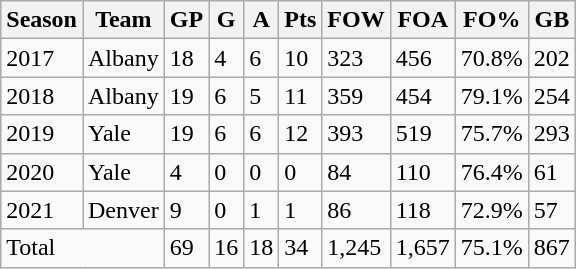<table class="wikitable">
<tr>
<th>Season</th>
<th>Team</th>
<th>GP</th>
<th>G</th>
<th>A</th>
<th>Pts</th>
<th>FOW</th>
<th>FOA</th>
<th>FO%</th>
<th>GB</th>
</tr>
<tr>
<td>2017</td>
<td>Albany</td>
<td>18</td>
<td>4</td>
<td>6</td>
<td>10</td>
<td>323</td>
<td>456</td>
<td>70.8%</td>
<td>202</td>
</tr>
<tr>
<td>2018</td>
<td>Albany</td>
<td>19</td>
<td>6</td>
<td>5</td>
<td>11</td>
<td>359</td>
<td>454</td>
<td>79.1%</td>
<td>254</td>
</tr>
<tr>
<td>2019</td>
<td>Yale</td>
<td>19</td>
<td>6</td>
<td>6</td>
<td>12</td>
<td>393</td>
<td>519</td>
<td>75.7%</td>
<td>293</td>
</tr>
<tr>
<td>2020</td>
<td>Yale</td>
<td>4</td>
<td>0</td>
<td>0</td>
<td>0</td>
<td>84</td>
<td>110</td>
<td>76.4%</td>
<td>61</td>
</tr>
<tr>
<td>2021</td>
<td>Denver</td>
<td>9</td>
<td>0</td>
<td>1</td>
<td>1</td>
<td>86</td>
<td>118</td>
<td>72.9%</td>
<td>57</td>
</tr>
<tr>
<td colspan="2">Total</td>
<td>69</td>
<td>16</td>
<td>18</td>
<td>34</td>
<td>1,245</td>
<td>1,657</td>
<td>75.1%</td>
<td>867</td>
</tr>
</table>
